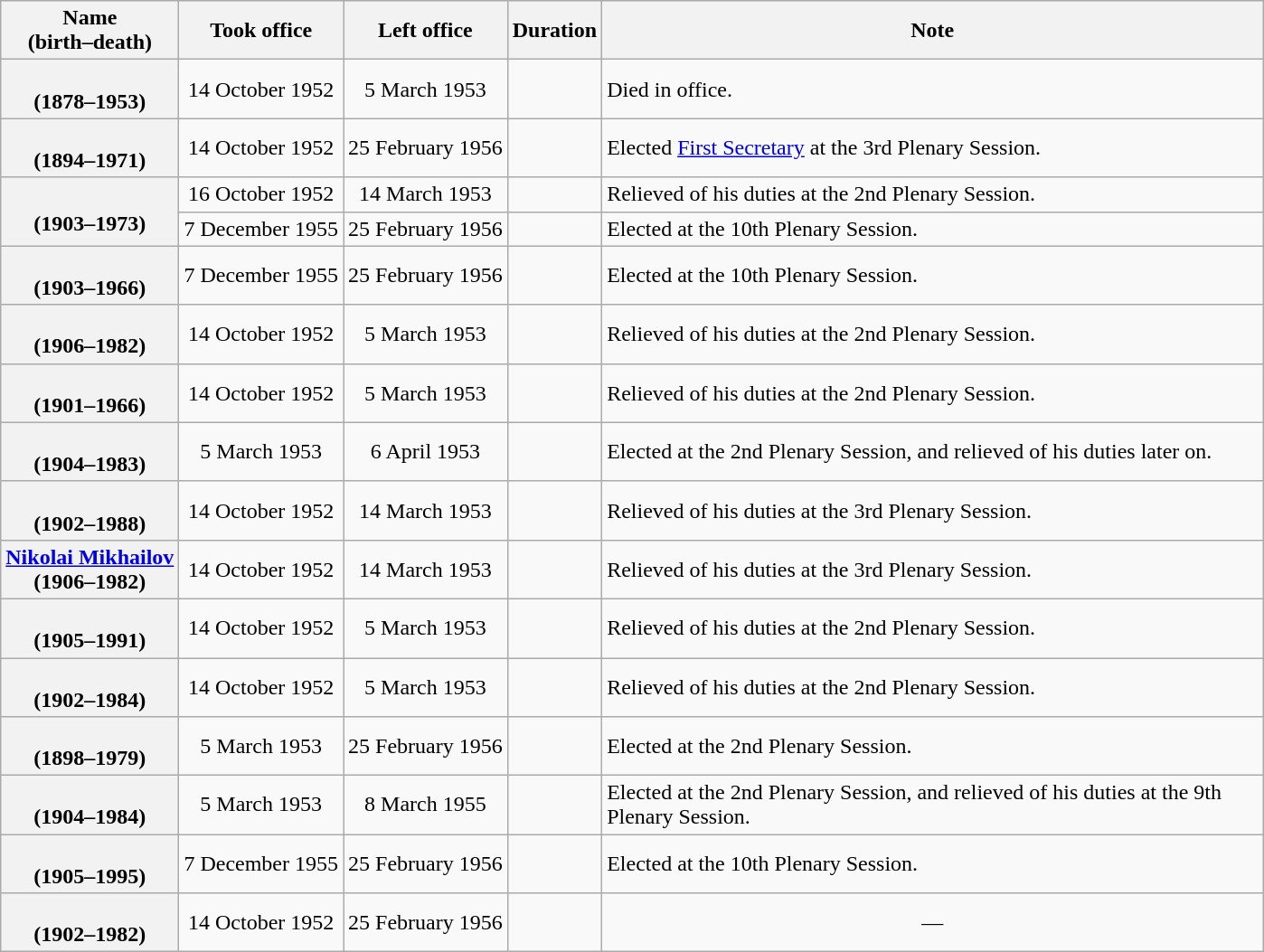<table class="wikitable plainrowheaders sortable" style="text-align:center;" border="1">
<tr>
<th scope="col">Name<br>(birth–death)</th>
<th scope="col">Took office</th>
<th scope="col">Left office</th>
<th scope="col">Duration</th>
<th scope="col" style="width:30em;">Note</th>
</tr>
<tr>
<th scope="row"><br>(1878–1953)</th>
<td>14 October 1952</td>
<td>5 March 1953</td>
<td></td>
<td align="left">Died in office.</td>
</tr>
<tr>
<th scope="row"><br>(1894–1971)</th>
<td>14 October 1952</td>
<td>25 February 1956</td>
<td></td>
<td align="left">Elected <a href='#'>First Secretary</a> at the 3rd Plenary Session.</td>
</tr>
<tr>
<th rowspan="2" scope="row"><br>(1903–1973)</th>
<td>16 October 1952</td>
<td>14 March 1953</td>
<td></td>
<td align="left">Relieved of his duties at the 2nd Plenary Session.</td>
</tr>
<tr>
<td>7 December 1955</td>
<td>25 February 1956</td>
<td></td>
<td align="left">Elected at the 10th Plenary Session.</td>
</tr>
<tr>
<th scope="row"><br>(1903–1966)</th>
<td>7 December 1955</td>
<td>25 February 1956</td>
<td></td>
<td align="left">Elected at the 10th Plenary Session.</td>
</tr>
<tr>
<th scope="row"><br>(1906–1982)</th>
<td>14 October 1952</td>
<td>5 March 1953</td>
<td></td>
<td align="left">Relieved of his duties at the 2nd Plenary Session.</td>
</tr>
<tr>
<th scope="row"><br>(1901–1966)</th>
<td>14 October 1952</td>
<td>5 March 1953</td>
<td></td>
<td align="left">Relieved of his duties at the 2nd Plenary Session.</td>
</tr>
<tr>
<th scope="row"><br>(1904–1983)</th>
<td>5 March 1953</td>
<td>6 April 1953</td>
<td></td>
<td align="left">Elected at the 2nd Plenary Session, and relieved of his duties later on.</td>
</tr>
<tr>
<th scope="row"><br>(1902–1988)</th>
<td>14 October 1952</td>
<td>14 March 1953</td>
<td></td>
<td align="left">Relieved of his duties at the 3rd Plenary Session.</td>
</tr>
<tr>
<th scope="row"><a href='#'>Nikolai Mikhailov</a><br>(1906–1982)</th>
<td>14 October 1952</td>
<td>14 March 1953</td>
<td></td>
<td align="left">Relieved of his duties at the 3rd Plenary Session.</td>
</tr>
<tr>
<th scope="row"><br>(1905–1991)</th>
<td>14 October 1952</td>
<td>5 March 1953</td>
<td></td>
<td align="left">Relieved of his duties at the 2nd Plenary Session.</td>
</tr>
<tr>
<th scope="row"><br>(1902–1984)</th>
<td>14 October 1952</td>
<td>5 March 1953</td>
<td></td>
<td align="left">Relieved of his duties at the 2nd Plenary Session.</td>
</tr>
<tr>
<th scope="row"><br>(1898–1979)</th>
<td>5 March 1953</td>
<td>25 February 1956</td>
<td></td>
<td align="left">Elected at the 2nd Plenary Session.</td>
</tr>
<tr>
<th scope="row"><br>(1904–1984)</th>
<td>5 March 1953</td>
<td>8 March 1955</td>
<td></td>
<td align="left">Elected at the 2nd Plenary Session, and relieved of his duties at the 9th Plenary Session.</td>
</tr>
<tr>
<th scope="row"><br>(1905–1995)</th>
<td>7 December 1955</td>
<td>25 February 1956</td>
<td></td>
<td align="left">Elected at the 10th Plenary Session.</td>
</tr>
<tr>
<th scope="row"><br>(1902–1982)</th>
<td>14 October 1952</td>
<td>25 February 1956</td>
<td></td>
<td>—</td>
</tr>
</table>
